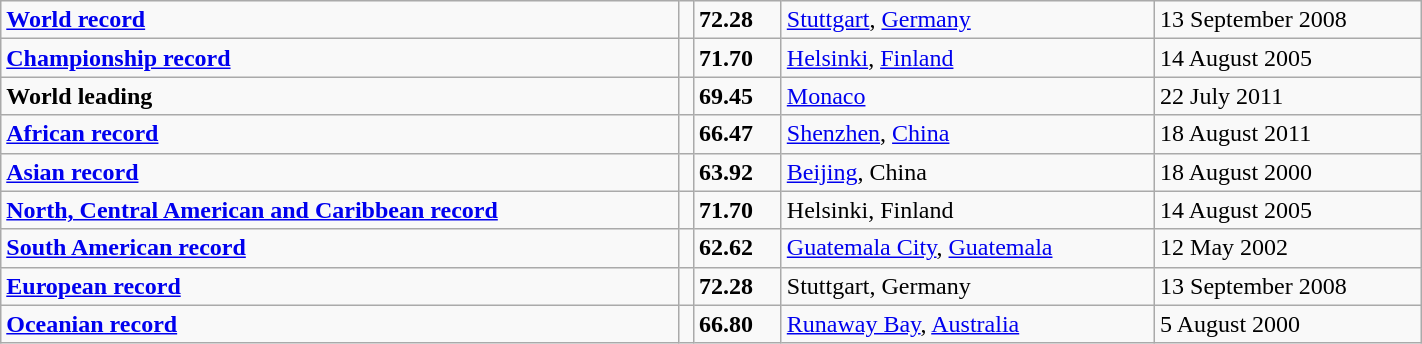<table class="wikitable" width=75%>
<tr>
<td><strong><a href='#'>World record</a></strong></td>
<td></td>
<td><strong>72.28</strong></td>
<td><a href='#'>Stuttgart</a>, <a href='#'>Germany</a></td>
<td>13 September 2008</td>
</tr>
<tr>
<td><strong><a href='#'>Championship record</a></strong></td>
<td></td>
<td><strong>71.70</strong></td>
<td><a href='#'>Helsinki</a>, <a href='#'>Finland</a></td>
<td>14 August 2005</td>
</tr>
<tr>
<td><strong>World leading</strong></td>
<td></td>
<td><strong>69.45</strong></td>
<td><a href='#'>Monaco</a></td>
<td>22 July 2011</td>
</tr>
<tr>
<td><strong><a href='#'>African record</a></strong></td>
<td></td>
<td><strong>66.47</strong></td>
<td><a href='#'>Shenzhen</a>, <a href='#'>China</a></td>
<td>18 August 2011</td>
</tr>
<tr>
<td><strong><a href='#'>Asian record</a></strong></td>
<td></td>
<td><strong>63.92</strong></td>
<td><a href='#'>Beijing</a>, China</td>
<td>18 August 2000</td>
</tr>
<tr>
<td><strong><a href='#'>North, Central American and Caribbean record</a></strong></td>
<td></td>
<td><strong>71.70</strong></td>
<td>Helsinki, Finland</td>
<td>14 August 2005</td>
</tr>
<tr>
<td><strong><a href='#'>South American record</a></strong></td>
<td></td>
<td><strong>62.62</strong></td>
<td><a href='#'>Guatemala City</a>, <a href='#'>Guatemala</a></td>
<td>12 May 2002</td>
</tr>
<tr>
<td><strong><a href='#'>European record</a></strong></td>
<td></td>
<td><strong>72.28</strong></td>
<td>Stuttgart, Germany</td>
<td>13 September 2008</td>
</tr>
<tr>
<td><strong><a href='#'>Oceanian record</a></strong></td>
<td></td>
<td><strong>66.80</strong></td>
<td><a href='#'>Runaway Bay</a>, <a href='#'>Australia</a></td>
<td>5 August 2000</td>
</tr>
</table>
